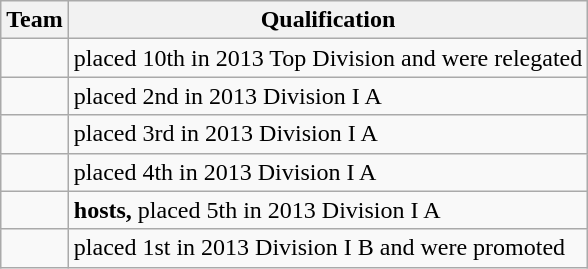<table class="wikitable">
<tr>
<th>Team</th>
<th>Qualification</th>
</tr>
<tr>
<td></td>
<td>placed 10th in 2013 Top Division and were relegated</td>
</tr>
<tr>
<td></td>
<td>placed 2nd in 2013 Division I A</td>
</tr>
<tr>
<td></td>
<td>placed 3rd in 2013 Division I A</td>
</tr>
<tr>
<td></td>
<td>placed 4th in 2013 Division I A</td>
</tr>
<tr>
<td></td>
<td><strong>hosts,</strong> placed 5th in 2013 Division I A</td>
</tr>
<tr>
<td></td>
<td>placed 1st in 2013 Division I B and were promoted</td>
</tr>
</table>
